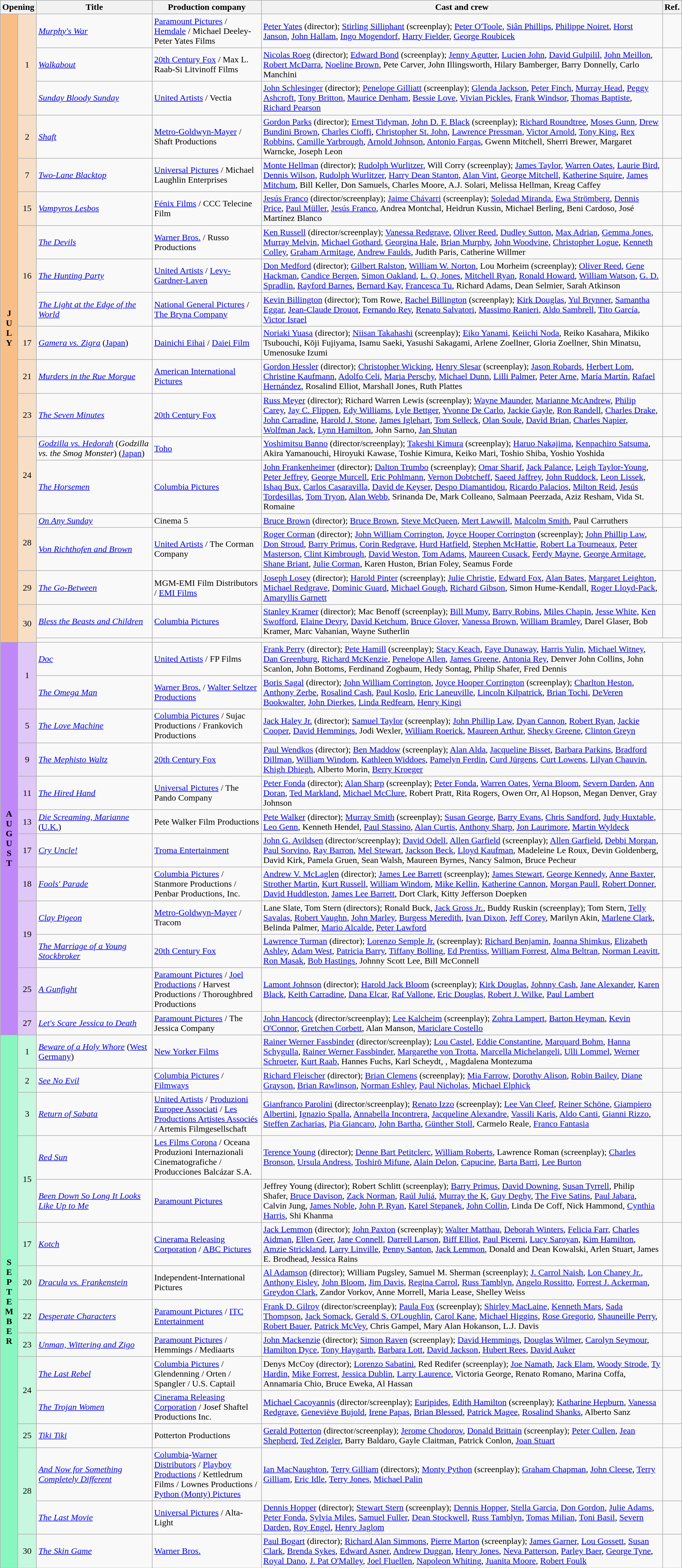<table class="wikitable sortable">
<tr style="background:#b0e0e6; text-align:center;">
<th colspan="2">Opening</th>
<th style="width:17%;">Title</th>
<th style="width:16%;">Production company</th>
<th>Cast and crew</th>
<th class="unsortable">Ref.</th>
</tr>
<tr>
<td rowspan="19" style="text-align:center; background:#f7bf87;"><strong>J<br>U<br>L<br>Y</strong></td>
<td rowspan="3" style="text-align:center; background:#f7dfc7;">1</td>
<td><em><a href='#'>Murphy's War</a></em></td>
<td><a href='#'>Paramount Pictures</a> / <a href='#'>Hemdale</a> / Michael Deeley-Peter Yates Films</td>
<td><a href='#'>Peter Yates</a> (director); <a href='#'>Stirling Silliphant</a> (screenplay); <a href='#'>Peter O'Toole</a>, <a href='#'>Siân Phillips</a>, <a href='#'>Philippe Noiret</a>, <a href='#'>Horst Janson</a>, <a href='#'>John Hallam</a>, <a href='#'>Ingo Mogendorf</a>, <a href='#'>Harry Fielder</a>, <a href='#'>George Roubicek</a></td>
<td></td>
</tr>
<tr>
<td><em><a href='#'>Walkabout</a></em></td>
<td><a href='#'>20th Century Fox</a> / Max L. Raab-Si Litvinoff Films</td>
<td><a href='#'>Nicolas Roeg</a> (director); <a href='#'>Edward Bond</a> (screenplay); <a href='#'>Jenny Agutter</a>, <a href='#'>Lucien John</a>, <a href='#'>David Gulpilil</a>, <a href='#'>John Meillon</a>, <a href='#'>Robert McDarra</a>, <a href='#'>Noeline Brown</a>, Pete Carver, John Illingsworth, Hilary Bamberger, Barry Donnelly, Carlo Manchini</td>
<td></td>
</tr>
<tr>
<td><em><a href='#'>Sunday Bloody Sunday</a></em></td>
<td><a href='#'>United Artists</a> / Vectia</td>
<td><a href='#'>John Schlesinger</a> (director); <a href='#'>Penelope Gilliatt</a> (screenplay); <a href='#'>Glenda Jackson</a>, <a href='#'>Peter Finch</a>, <a href='#'>Murray Head</a>, <a href='#'>Peggy Ashcroft</a>, <a href='#'>Tony Britton</a>, <a href='#'>Maurice Denham</a>, <a href='#'>Bessie Love</a>, <a href='#'>Vivian Pickles</a>, <a href='#'>Frank Windsor</a>, <a href='#'>Thomas Baptiste</a>, <a href='#'>Richard Pearson</a></td>
<td></td>
</tr>
<tr>
<td style="text-align:center; background:#f7dfc7;">2</td>
<td><em><a href='#'>Shaft</a></em></td>
<td><a href='#'>Metro-Goldwyn-Mayer</a> / Shaft Productions</td>
<td><a href='#'>Gordon Parks</a> (director); <a href='#'>Ernest Tidyman</a>, <a href='#'>John D. F. Black</a> (screenplay); <a href='#'>Richard Roundtree</a>, <a href='#'>Moses Gunn</a>, <a href='#'>Drew Bundini Brown</a>, <a href='#'>Charles Cioffi</a>, <a href='#'>Christopher St. John</a>, <a href='#'>Lawrence Pressman</a>, <a href='#'>Victor Arnold</a>, <a href='#'>Tony King</a>, <a href='#'>Rex Robbins</a>, <a href='#'>Camille Yarbrough</a>, <a href='#'>Arnold Johnson</a>, <a href='#'>Antonio Fargas</a>, Gwenn Mitchell, Sherri Brewer, Margaret Warncke, Joseph Leon</td>
<td></td>
</tr>
<tr>
<td style="text-align:center; background:#f7dfc7;">7</td>
<td><em><a href='#'>Two-Lane Blacktop</a></em></td>
<td><a href='#'>Universal Pictures</a> / Michael Laughlin Enterprises</td>
<td><a href='#'>Monte Hellman</a> (director); <a href='#'>Rudolph Wurlitzer</a>, Will Corry (screenplay); <a href='#'>James Taylor</a>, <a href='#'>Warren Oates</a>, <a href='#'>Laurie Bird</a>, <a href='#'>Dennis Wilson</a>, <a href='#'>Rudolph Wurlitzer</a>, <a href='#'>Harry Dean Stanton</a>, <a href='#'>Alan Vint</a>, <a href='#'>George Mitchell</a>, <a href='#'>Katherine Squire</a>, <a href='#'>James Mitchum</a>, Bill Keller, Don Samuels, Charles Moore, A.J. Solari, Melissa Hellman, Kreag Caffey</td>
<td></td>
</tr>
<tr>
<td style="text-align:center; background:#f7dfc7;">15</td>
<td><em><a href='#'>Vampyros Lesbos</a></em></td>
<td><a href='#'>Fénix Films</a> / CCC Telecine Film</td>
<td><a href='#'>Jesús Franco</a> (director/screenplay); <a href='#'>Jaime Chávarri</a> (screenplay); <a href='#'>Soledad Miranda</a>, <a href='#'>Ewa Strömberg</a>, <a href='#'>Dennis Price</a>, <a href='#'>Paul Müller</a>, <a href='#'>Jesús Franco</a>, Andrea Montchal, Heidrun Kussin, Michael Berling, Beni Cardoso, José Martínez Blanco</td>
<td></td>
</tr>
<tr>
<td rowspan="3" style="text-align:center; background:#f7dfc7;">16</td>
<td><em><a href='#'>The Devils</a></em></td>
<td><a href='#'>Warner Bros.</a> / Russo Productions</td>
<td><a href='#'>Ken Russell</a> (director/screenplay); <a href='#'>Vanessa Redgrave</a>, <a href='#'>Oliver Reed</a>, <a href='#'>Dudley Sutton</a>, <a href='#'>Max Adrian</a>, <a href='#'>Gemma Jones</a>, <a href='#'>Murray Melvin</a>, <a href='#'>Michael Gothard</a>, <a href='#'>Georgina Hale</a>, <a href='#'>Brian Murphy</a>, <a href='#'>John Woodvine</a>, <a href='#'>Christopher Logue</a>, <a href='#'>Kenneth Colley</a>, <a href='#'>Graham Armitage</a>, <a href='#'>Andrew Faulds</a>, Judith Paris, Catherine Willmer</td>
<td></td>
</tr>
<tr>
<td><em><a href='#'>The Hunting Party</a></em></td>
<td><a href='#'>United Artists</a> / <a href='#'>Levy-Gardner-Laven</a></td>
<td><a href='#'>Don Medford</a> (director); <a href='#'>Gilbert Ralston</a>, <a href='#'>William W. Norton</a>, Lou Morheim (screenplay); <a href='#'>Oliver Reed</a>, <a href='#'>Gene Hackman</a>, <a href='#'>Candice Bergen</a>, <a href='#'>Simon Oakland</a>, <a href='#'>L. Q. Jones</a>, <a href='#'>Mitchell Ryan</a>, <a href='#'>Ronald Howard</a>, <a href='#'>William Watson</a>, <a href='#'>G. D. Spradlin</a>, <a href='#'>Rayford Barnes</a>, <a href='#'>Bernard Kay</a>, <a href='#'>Francesca Tu</a>, Richard Adams, Dean Selmier, Sarah Atkinson</td>
<td></td>
</tr>
<tr>
<td><em><a href='#'>The Light at the Edge of the World</a></em></td>
<td><a href='#'>National General Pictures</a> / <a href='#'>The Bryna Company</a></td>
<td><a href='#'>Kevin Billington</a> (director); Tom Rowe, <a href='#'>Rachel Billington</a> (screenplay); <a href='#'>Kirk Douglas</a>, <a href='#'>Yul Brynner</a>, <a href='#'>Samantha Eggar</a>, <a href='#'>Jean-Claude Drouot</a>, <a href='#'>Fernando Rey</a>, <a href='#'>Renato Salvatori</a>, <a href='#'>Massimo Ranieri</a>, <a href='#'>Aldo Sambrell</a>, <a href='#'>Tito García</a>, <a href='#'>Victor Israel</a></td>
<td></td>
</tr>
<tr>
<td style="text-align:center; background:#f7dfc7;">17</td>
<td><em><a href='#'>Gamera vs. Zigra</a></em> (<a href='#'>Japan</a>)</td>
<td><a href='#'>Dainichi Eihai</a> / <a href='#'>Daiei Film</a></td>
<td><a href='#'>Noriaki Yuasa</a> (director); <a href='#'>Niisan Takahashi</a> (screenplay); <a href='#'>Eiko Yanami</a>, <a href='#'>Keiichi Noda</a>, Reiko Kasahara, Mikiko Tsubouchi, Kōji Fujiyama, Isamu Saeki, Yasushi Sakagami, Arlene Zoellner, Gloria Zoellner, Shin Minatsu, Umenosuke Izumi</td>
<td></td>
</tr>
<tr>
<td style="text-align:center; background:#f7dfc7;">21</td>
<td><em><a href='#'>Murders in the Rue Morgue</a></em></td>
<td><a href='#'>American International Pictures</a></td>
<td><a href='#'>Gordon Hessler</a> (director); <a href='#'>Christopher Wicking</a>, <a href='#'>Henry Slesar</a> (screenplay); <a href='#'>Jason Robards</a>, <a href='#'>Herbert Lom</a>, <a href='#'>Christine Kaufmann</a>, <a href='#'>Adolfo Celi</a>, <a href='#'>Maria Perschy</a>, <a href='#'>Michael Dunn</a>, <a href='#'>Lilli Palmer</a>, <a href='#'>Peter Arne</a>, <a href='#'>María Martín</a>, <a href='#'>Rafael Hernández</a>, Rosalind Elliot, Marshall Jones, Ruth Plattes</td>
<td></td>
</tr>
<tr>
<td style="text-align:center; background:#f7dfc7;">23</td>
<td><em><a href='#'>The Seven Minutes</a></em></td>
<td><a href='#'>20th Century Fox</a></td>
<td><a href='#'>Russ Meyer</a> (director); Richard Warren Lewis (screenplay); <a href='#'>Wayne Maunder</a>, <a href='#'>Marianne McAndrew</a>, <a href='#'>Philip Carey</a>, <a href='#'>Jay C. Flippen</a>, <a href='#'>Edy Williams</a>, <a href='#'>Lyle Bettger</a>, <a href='#'>Yvonne De Carlo</a>, <a href='#'>Jackie Gayle</a>, <a href='#'>Ron Randell</a>, <a href='#'>Charles Drake</a>, <a href='#'>John Carradine</a>, <a href='#'>Harold J. Stone</a>, <a href='#'>James Iglehart</a>, <a href='#'>Tom Selleck</a>, <a href='#'>Olan Soule</a>, <a href='#'>David Brian</a>, <a href='#'>Charles Napier</a>, <a href='#'>Wolfman Jack</a>, <a href='#'>Lynn Hamilton</a>, John Sarno, <a href='#'>Jan Shutan</a></td>
<td></td>
</tr>
<tr>
<td rowspan="2" style="text-align:center; background:#f7dfc7;">24</td>
<td><em><a href='#'>Godzilla vs. Hedorah</a></em> (<em>Godzilla vs. the Smog Monster</em>) (<a href='#'>Japan</a>)</td>
<td><a href='#'>Toho</a></td>
<td><a href='#'>Yoshimitsu Banno</a> (director/screenplay); <a href='#'>Takeshi Kimura</a> (screenplay); <a href='#'>Haruo Nakajima</a>, <a href='#'>Kenpachiro Satsuma</a>, Akira Yamanouchi, Hiroyuki Kawase, Toshie Kimura, Keiko Mari, Toshio Shiba, Yoshio Yoshida</td>
<td></td>
</tr>
<tr>
<td><em><a href='#'>The Horsemen</a></em></td>
<td><a href='#'>Columbia Pictures</a></td>
<td><a href='#'>John Frankenheimer</a> (director); <a href='#'>Dalton Trumbo</a> (screenplay); <a href='#'>Omar Sharif</a>, <a href='#'>Jack Palance</a>, <a href='#'>Leigh Taylor-Young</a>, <a href='#'>Peter Jeffrey</a>, <a href='#'>George Murcell</a>, <a href='#'>Eric Pohlmann</a>, <a href='#'>Vernon Dobtcheff</a>, <a href='#'>Saeed Jaffrey</a>, <a href='#'>John Ruddock</a>, <a href='#'>Leon Lissek</a>, <a href='#'>Ishaq Bux</a>, <a href='#'>Carlos Casaravilla</a>, <a href='#'>David de Keyser</a>, <a href='#'>Despo Diamantidou</a>, <a href='#'>Ricardo Palacios</a>, <a href='#'>Milton Reid</a>, <a href='#'>Jesús Tordesillas</a>, <a href='#'>Tom Tryon</a>, <a href='#'>Alan Webb</a>, Srinanda De, Mark Colleano, Salmaan Peerzada, Aziz Resham, Vida St. Romaine</td>
<td></td>
</tr>
<tr>
<td rowspan="2" style="text-align:center; background:#f7dfc7;">28</td>
<td><em><a href='#'>On Any Sunday</a></em></td>
<td>Cinema 5</td>
<td><a href='#'>Bruce Brown</a> (director); <a href='#'>Bruce Brown</a>, <a href='#'>Steve McQueen</a>, <a href='#'>Mert Lawwill</a>, <a href='#'>Malcolm Smith</a>, Paul Carruthers</td>
<td></td>
</tr>
<tr>
<td><em><a href='#'>Von Richthofen and Brown</a></em></td>
<td><a href='#'>United Artists</a> / The Corman Company</td>
<td><a href='#'>Roger Corman</a> (director); <a href='#'>John William Corrington</a>, <a href='#'>Joyce Hooper Corrington</a> (screenplay); <a href='#'>John Phillip Law</a>, <a href='#'>Don Stroud</a>, <a href='#'>Barry Primus</a>, <a href='#'>Corin Redgrave</a>, <a href='#'>Hurd Hatfield</a>, <a href='#'>Stephen McHattie</a>, <a href='#'>Robert La Tourneaux</a>, <a href='#'>Peter Masterson</a>, <a href='#'>Clint Kimbrough</a>, <a href='#'>David Weston</a>, <a href='#'>Tom Adams</a>, <a href='#'>Maureen Cusack</a>, <a href='#'>Ferdy Mayne</a>, <a href='#'>George Armitage</a>, <a href='#'>Shane Briant</a>, <a href='#'>Julie Corman</a>, Karen Huston, Brian Foley, Seamus Forde</td>
<td></td>
</tr>
<tr>
<td style="text-align:center; background:#f7dfc7;">29</td>
<td><em><a href='#'>The Go-Between</a></em></td>
<td>MGM-EMI Film Distributors / <a href='#'>EMI Films</a></td>
<td><a href='#'>Joseph Losey</a> (director); <a href='#'>Harold Pinter</a> (screenplay); <a href='#'>Julie Christie</a>, <a href='#'>Edward Fox</a>, <a href='#'>Alan Bates</a>, <a href='#'>Margaret Leighton</a>, <a href='#'>Michael Redgrave</a>, <a href='#'>Dominic Guard</a>, <a href='#'>Michael Gough</a>, <a href='#'>Richard Gibson</a>, Simon Hume-Kendall, <a href='#'>Roger Lloyd-Pack</a>, <a href='#'>Amaryllis Garnett</a></td>
<td></td>
</tr>
<tr>
<td rowspan="2" style="text-align:center; background:#f7dfc7;">30</td>
<td><em><a href='#'>Bless the Beasts and Children</a></em></td>
<td><a href='#'>Columbia Pictures</a></td>
<td><a href='#'>Stanley Kramer</a> (director); Mac Benoff (screenplay); <a href='#'>Bill Mumy</a>, <a href='#'>Barry Robins</a>, <a href='#'>Miles Chapin</a>, <a href='#'>Jesse White</a>, <a href='#'>Ken Swofford</a>, <a href='#'>Elaine Devry</a>, <a href='#'>David Ketchum</a>, <a href='#'>Bruce Glover</a>, <a href='#'>Vanessa Brown</a>, <a href='#'>William Bramley</a>, Darel Glaser, Bob Kramer, Marc Vahanian, Wayne Sutherlin</td>
<td></td>
</tr>
<tr>
<td></td>
</tr>
<tr>
<td rowspan="12" style="text-align:center; background:#bf87f7;"><strong>A<br>U<br>G<br>U<br>S<br>T</strong></td>
<td rowspan="2" style="text-align:center; background:#dfc7f7;">1</td>
<td><em><a href='#'>Doc</a></em></td>
<td><a href='#'>United Artists</a> / FP Films</td>
<td><a href='#'>Frank Perry</a> (director); <a href='#'>Pete Hamill</a> (screenplay); <a href='#'>Stacy Keach</a>, <a href='#'>Faye Dunaway</a>, <a href='#'>Harris Yulin</a>, <a href='#'>Michael Witney</a>, <a href='#'>Dan Greenburg</a>, <a href='#'>Richard McKenzie</a>, <a href='#'>Penelope Allen</a>, <a href='#'>James Greene</a>, <a href='#'>Antonia Rey</a>, Denver John Collins, John Scanlon, John Bottoms, Ferdinand Zogbaum, Hedy Sontag, Philip Shafer, Fred Dennis</td>
<td></td>
</tr>
<tr>
<td><em><a href='#'>The Omega Man</a></em></td>
<td><a href='#'>Warner Bros.</a> / <a href='#'>Walter Seltzer Productions</a></td>
<td><a href='#'>Boris Sagal</a> (director); <a href='#'>John William Corrington</a>, <a href='#'>Joyce Hooper Corrington</a> (screenplay); <a href='#'>Charlton Heston</a>, <a href='#'>Anthony Zerbe</a>, <a href='#'>Rosalind Cash</a>, <a href='#'>Paul Koslo</a>, <a href='#'>Eric Laneuville</a>, <a href='#'>Lincoln Kilpatrick</a>, <a href='#'>Brian Tochi</a>, <a href='#'>DeVeren Bookwalter</a>, <a href='#'>John Dierkes</a>, <a href='#'>Linda Redfearn</a>, <a href='#'>Henry Kingi</a></td>
<td></td>
</tr>
<tr>
<td style="text-align:center; background:#dfc7f7;">5</td>
<td><em><a href='#'>The Love Machine</a></em></td>
<td><a href='#'>Columbia Pictures</a> / Sujac Productions / Frankovich Productions</td>
<td><a href='#'>Jack Haley Jr.</a> (director); <a href='#'>Samuel Taylor</a> (screenplay); <a href='#'>John Phillip Law</a>, <a href='#'>Dyan Cannon</a>, <a href='#'>Robert Ryan</a>, <a href='#'>Jackie Cooper</a>, <a href='#'>David Hemmings</a>, Jodi Wexler, <a href='#'>William Roerick</a>, <a href='#'>Maureen Arthur</a>, <a href='#'>Shecky Greene</a>, <a href='#'>Clinton Greyn</a></td>
<td></td>
</tr>
<tr>
<td style="text-align:center; background:#dfc7f7;">9</td>
<td><em><a href='#'>The Mephisto Waltz</a></em></td>
<td><a href='#'>20th Century Fox</a></td>
<td><a href='#'>Paul Wendkos</a> (director); <a href='#'>Ben Maddow</a> (screenplay); <a href='#'>Alan Alda</a>, <a href='#'>Jacqueline Bisset</a>, <a href='#'>Barbara Parkins</a>, <a href='#'>Bradford Dillman</a>, <a href='#'>William Windom</a>, <a href='#'>Kathleen Widdoes</a>, <a href='#'>Pamelyn Ferdin</a>, <a href='#'>Curd Jürgens</a>, <a href='#'>Curt Lowens</a>, <a href='#'>Lilyan Chauvin</a>, <a href='#'>Khigh Dhiegh</a>, Alberto Morin, <a href='#'>Berry Kroeger</a></td>
<td></td>
</tr>
<tr>
<td style="text-align:center; background:#dfc7f7;">11</td>
<td><em><a href='#'>The Hired Hand</a></em></td>
<td><a href='#'>Universal Pictures</a> / The Pando Company</td>
<td><a href='#'>Peter Fonda</a> (director); <a href='#'>Alan Sharp</a> (screenplay); <a href='#'>Peter Fonda</a>, <a href='#'>Warren Oates</a>, <a href='#'>Verna Bloom</a>, <a href='#'>Severn Darden</a>, <a href='#'>Ann Doran</a>, <a href='#'>Ted Markland</a>, <a href='#'>Michael McClure</a>, Robert Pratt, Rita Rogers, Owen Orr, Al Hopson, Megan Denver, Gray Johnson</td>
<td></td>
</tr>
<tr>
<td style="text-align:center; background:#dfc7f7;">13</td>
<td><em><a href='#'>Die Screaming, Marianne</a></em> (<a href='#'>U.K.</a>)</td>
<td>Pete Walker Film Productions</td>
<td><a href='#'>Pete Walker</a> (director); <a href='#'>Murray Smith</a> (screenplay); <a href='#'>Susan George</a>, <a href='#'>Barry Evans</a>, <a href='#'>Chris Sandford</a>, <a href='#'>Judy Huxtable</a>, <a href='#'>Leo Genn</a>, Kenneth Hendel, <a href='#'>Paul Stassino</a>, <a href='#'>Alan Curtis</a>, <a href='#'>Anthony Sharp</a>, <a href='#'>Jon Laurimore</a>, <a href='#'>Martin Wyldeck</a></td>
<td></td>
</tr>
<tr>
<td style="text-align:center; background:#dfc7f7;">17</td>
<td><em><a href='#'>Cry Uncle!</a></em></td>
<td><a href='#'>Troma Entertainment</a></td>
<td><a href='#'>John G. Avildsen</a> (director/screenplay); <a href='#'>David Odell</a>, <a href='#'>Allen Garfield</a> (screenplay); <a href='#'>Allen Garfield</a>, <a href='#'>Debbi Morgan</a>, <a href='#'>Paul Sorvino</a>, <a href='#'>Ray Barron</a>, <a href='#'>Mel Stewart</a>, <a href='#'>Jackson Beck</a>, <a href='#'>Lloyd Kaufman</a>, Madeleine Le Roux, Devin Goldenberg, David Kirk, Pamela Gruen, Sean Walsh, Maureen Byrnes, Nancy Salmon, Bruce Pecheur</td>
<td></td>
</tr>
<tr>
<td style="text-align:center; background:#dfc7f7;">18</td>
<td><em><a href='#'>Fools' Parade</a></em></td>
<td><a href='#'>Columbia Pictures</a> / Stanmore Productions / Penbar Productions, Inc.</td>
<td><a href='#'>Andrew V. McLaglen</a> (director); <a href='#'>James Lee Barrett</a> (screenplay); <a href='#'>James Stewart</a>, <a href='#'>George Kennedy</a>, <a href='#'>Anne Baxter</a>, <a href='#'>Strother Martin</a>, <a href='#'>Kurt Russell</a>, <a href='#'>William Windom</a>, <a href='#'>Mike Kellin</a>, <a href='#'>Katherine Cannon</a>, <a href='#'>Morgan Paull</a>, <a href='#'>Robert Donner</a>, <a href='#'>David Huddleston</a>, <a href='#'>James Lee Barrett</a>, Dort Clark, Kitty Jefferson Doepken</td>
<td></td>
</tr>
<tr>
<td rowspan="2" style="text-align:center; background:#dfc7f7;">19</td>
<td><em><a href='#'>Clay Pigeon</a></em></td>
<td><a href='#'>Metro-Goldwyn-Mayer</a> / Tracom</td>
<td>Lane Slate, Tom Stern (directors); Ronald Buck, <a href='#'>Jack Gross Jr.</a>, Buddy Ruskin (screenplay); Tom Stern, <a href='#'>Telly Savalas</a>, <a href='#'>Robert Vaughn</a>, <a href='#'>John Marley</a>, <a href='#'>Burgess Meredith</a>, <a href='#'>Ivan Dixon</a>, <a href='#'>Jeff Corey</a>, Marilyn Akin, <a href='#'>Marlene Clark</a>, Belinda Palmer, <a href='#'>Mario Alcalde</a>, <a href='#'>Peter Lawford</a></td>
<td></td>
</tr>
<tr>
<td><em><a href='#'>The Marriage of a Young Stockbroker</a></em></td>
<td><a href='#'>20th Century Fox</a></td>
<td><a href='#'>Lawrence Turman</a> (director); <a href='#'>Lorenzo Semple Jr.</a> (screenplay); <a href='#'>Richard Benjamin</a>, <a href='#'>Joanna Shimkus</a>, <a href='#'>Elizabeth Ashley</a>, <a href='#'>Adam West</a>, <a href='#'>Patricia Barry</a>, <a href='#'>Tiffany Bolling</a>, <a href='#'>Ed Prentiss</a>, <a href='#'>William Forrest</a>, <a href='#'>Alma Beltran</a>, <a href='#'>Norman Leavitt</a>, <a href='#'>Ron Masak</a>, <a href='#'>Bob Hastings</a>, Johnny Scott Lee, Bill McConnell</td>
<td></td>
</tr>
<tr>
<td style="text-align:center; background:#dfc7f7;">25</td>
<td><em><a href='#'>A Gunfight</a></em></td>
<td><a href='#'>Paramount Pictures</a> / <a href='#'>Joel Productions</a> / Harvest Productions / Thoroughbred Productions</td>
<td><a href='#'>Lamont Johnson</a> (director); <a href='#'>Harold Jack Bloom</a> (screenplay); <a href='#'>Kirk Douglas</a>, <a href='#'>Johnny Cash</a>, <a href='#'>Jane Alexander</a>, <a href='#'>Karen Black</a>, <a href='#'>Keith Carradine</a>, <a href='#'>Dana Elcar</a>, <a href='#'>Raf Vallone</a>, <a href='#'>Eric Douglas</a>, <a href='#'>Robert J. Wilke</a>, <a href='#'>Paul Lambert</a></td>
<td></td>
</tr>
<tr>
<td style="text-align:center; background:#dfc7f7;">27</td>
<td><em><a href='#'>Let's Scare Jessica to Death</a></em></td>
<td><a href='#'>Paramount Pictures</a> / The Jessica Company</td>
<td><a href='#'>John Hancock</a> (director/screenplay); <a href='#'>Lee Kalcheim</a> (screenplay); <a href='#'>Zohra Lampert</a>, <a href='#'>Barton Heyman</a>, <a href='#'>Kevin O'Connor</a>, <a href='#'>Gretchen Corbett</a>, Alan Manson, <a href='#'>Mariclare Costello</a></td>
<td></td>
</tr>
<tr>
<td rowspan="15" style="text-align:center; background:#87f7bf;"><strong>S<br>E<br>P<br>T<br>E<br>M<br>B<br>E<br>R</strong></td>
<td style="text-align:center; background:#c7f7df;">1</td>
<td><em><a href='#'>Beware of a Holy Whore</a></em> (<a href='#'>West Germany</a>)</td>
<td><a href='#'>New Yorker Films</a></td>
<td><a href='#'>Rainer Werner Fassbinder</a> (director/screenplay); <a href='#'>Lou Castel</a>, <a href='#'>Eddie Constantine</a>, <a href='#'>Marquard Bohm</a>, <a href='#'>Hanna Schygulla</a>, <a href='#'>Rainer Werner Fassbinder</a>, <a href='#'>Margarethe von Trotta</a>, <a href='#'>Marcella Michelangeli</a>, <a href='#'>Ulli Lommel</a>, <a href='#'>Werner Schroeter</a>, <a href='#'>Kurt Raab</a>, Hannes Fuchs, Karl Scheydt, , Magdalena Montezuma</td>
<td></td>
</tr>
<tr>
<td style="text-align:center; background:#c7f7df;">2</td>
<td><em><a href='#'>See No Evil</a></em></td>
<td><a href='#'>Columbia Pictures</a> / <a href='#'>Filmways</a></td>
<td><a href='#'>Richard Fleischer</a> (director); <a href='#'>Brian Clemens</a> (screenplay); <a href='#'>Mia Farrow</a>, <a href='#'>Dorothy Alison</a>, <a href='#'>Robin Bailey</a>, <a href='#'>Diane Grayson</a>, <a href='#'>Brian Rawlinson</a>, <a href='#'>Norman Eshley</a>, <a href='#'>Paul Nicholas</a>, <a href='#'>Michael Elphick</a></td>
<td></td>
</tr>
<tr>
<td style="text-align:center; background:#c7f7df;">3</td>
<td><em><a href='#'>Return of Sabata</a></em></td>
<td><a href='#'>United Artists</a> / <a href='#'>Produzioni Europee Associati</a> / <a href='#'>Les Productions Artistes Associés</a> / Artemis Filmgesellschaft</td>
<td><a href='#'>Gianfranco Parolini</a> (director/screenplay); <a href='#'>Renato Izzo</a> (screenplay); <a href='#'>Lee Van Cleef</a>, <a href='#'>Reiner Schöne</a>, <a href='#'>Giampiero Albertini</a>, <a href='#'>Ignazio Spalla</a>, <a href='#'>Annabella Incontrera</a>, <a href='#'>Jacqueline Alexandre</a>, <a href='#'>Vassili Karis</a>, <a href='#'>Aldo Canti</a>, <a href='#'>Gianni Rizzo</a>, <a href='#'>Steffen Zacharias</a>, <a href='#'>Pia Giancaro</a>, <a href='#'>John Bartha</a>, <a href='#'>Günther Stoll</a>, Carmelo Reale, <a href='#'>Franco Fantasia</a></td>
<td></td>
</tr>
<tr>
<td rowspan="2" style="text-align:center; background:#c7f7df;">15</td>
<td><em><a href='#'>Red Sun</a></em></td>
<td><a href='#'>Les Films Corona</a> / Oceana Produzioni Internazionali Cinematografiche / Producciones Balcázar S.A.</td>
<td><a href='#'>Terence Young</a> (director); <a href='#'>Denne Bart Petitclerc</a>, <a href='#'>William Roberts</a>, Lawrence Roman (screenplay); <a href='#'>Charles Bronson</a>, <a href='#'>Ursula Andress</a>, <a href='#'>Toshirō Mifune</a>, <a href='#'>Alain Delon</a>, <a href='#'>Capucine</a>, <a href='#'>Barta Barri</a>, <a href='#'>Lee Burton</a></td>
<td></td>
</tr>
<tr>
<td><em><a href='#'>Been Down So Long It Looks Like Up to Me</a></em></td>
<td><a href='#'>Paramount Pictures</a></td>
<td>Jeffrey Young (director); Robert Schlitt (screenplay); <a href='#'>Barry Primus</a>, <a href='#'>David Downing</a>, <a href='#'>Susan Tyrrell</a>, Philip Shafer, <a href='#'>Bruce Davison</a>, <a href='#'>Zack Norman</a>, <a href='#'>Raúl Juliá</a>, <a href='#'>Murray the K</a>, <a href='#'>Guy Deghy</a>, <a href='#'>The Five Satins</a>, <a href='#'>Paul Jabara</a>, Calvin Jung, <a href='#'>James Noble</a>, <a href='#'>John P. Ryan</a>, <a href='#'>Karel Stepanek</a>, <a href='#'>John Collin</a>, Linda De Coff, Nick Hammond, <a href='#'>Cynthia Harris</a>, Shi Khanma</td>
<td></td>
</tr>
<tr>
<td style="text-align:center; background:#c7f7df;">17</td>
<td><em><a href='#'>Kotch</a></em></td>
<td><a href='#'>Cinerama Releasing Corporation</a> / <a href='#'>ABC Pictures</a></td>
<td><a href='#'>Jack Lemmon</a> (director); <a href='#'>John Paxton</a> (screenplay); <a href='#'>Walter Matthau</a>, <a href='#'>Deborah Winters</a>, <a href='#'>Felicia Farr</a>, <a href='#'>Charles Aidman</a>, <a href='#'>Ellen Geer</a>, <a href='#'>Jane Connell</a>, <a href='#'>Darrell Larson</a>, <a href='#'>Biff Elliot</a>, <a href='#'>Paul Picerni</a>, <a href='#'>Lucy Saroyan</a>, <a href='#'>Kim Hamilton</a>, <a href='#'>Amzie Strickland</a>, <a href='#'>Larry Linville</a>, <a href='#'>Penny Santon</a>, <a href='#'>Jack Lemmon</a>, Donald and Dean Kowalski, Arlen Stuart, James E. Brodhead, Jessica Rains</td>
<td></td>
</tr>
<tr>
<td style="text-align:center; background:#c7f7df;">20</td>
<td><em><a href='#'>Dracula vs. Frankenstein</a></em></td>
<td>Independent-International Pictures</td>
<td><a href='#'>Al Adamson</a> (director); William Pugsley, Samuel M. Sherman (screenplay); <a href='#'>J. Carrol Naish</a>, <a href='#'>Lon Chaney Jr.</a>, <a href='#'>Anthony Eisley</a>, <a href='#'>John Bloom</a>, <a href='#'>Jim Davis</a>, <a href='#'>Regina Carrol</a>, <a href='#'>Russ Tamblyn</a>, <a href='#'>Angelo Rossitto</a>, <a href='#'>Forrest J. Ackerman</a>, <a href='#'>Greydon Clark</a>, Zandor Vorkov, Anne Morrell, Maria Lease, Shelley Weiss</td>
<td></td>
</tr>
<tr>
<td style="text-align:center; background:#c7f7df;">22</td>
<td><em><a href='#'>Desperate Characters</a></em></td>
<td><a href='#'>Paramount Pictures</a> / <a href='#'>ITC Entertainment</a></td>
<td><a href='#'>Frank D. Gilroy</a> (director/screenplay); <a href='#'>Paula Fox</a> (screenplay); <a href='#'>Shirley MacLaine</a>, <a href='#'>Kenneth Mars</a>, <a href='#'>Sada Thompson</a>, <a href='#'>Jack Somack</a>, <a href='#'>Gerald S. O'Loughlin</a>, <a href='#'>Carol Kane</a>, <a href='#'>Michael Higgins</a>, <a href='#'>Rose Gregorio</a>, <a href='#'>Shauneille Perry</a>, <a href='#'>Robert Bauer</a>, <a href='#'>Patrick McVey</a>, Chris Gampel, Mary Alan Hokanson, L.J. Davis</td>
<td></td>
</tr>
<tr>
<td style="text-align:center; background:#c7f7df;">23</td>
<td><em><a href='#'>Unman, Wittering and Zigo</a></em></td>
<td><a href='#'>Paramount Pictures</a> / Hemmings / Mediaarts</td>
<td><a href='#'>John Mackenzie</a> (director); <a href='#'>Simon Raven</a> (screenplay); <a href='#'>David Hemmings</a>, <a href='#'>Douglas Wilmer</a>, <a href='#'>Carolyn Seymour</a>, <a href='#'>Hamilton Dyce</a>, <a href='#'>Tony Haygarth</a>, <a href='#'>Barbara Lott</a>, <a href='#'>David Jackson</a>, <a href='#'>Hubert Rees</a>, <a href='#'>David Auker</a></td>
<td></td>
</tr>
<tr>
<td rowspan="2" style="text-align:center; background:#c7f7df;">24</td>
<td><em><a href='#'>The Last Rebel</a></em></td>
<td><a href='#'>Columbia Pictures</a> / Glendenning / Orten / Spangler / U.S. Captail</td>
<td>Denys McCoy (director); <a href='#'>Lorenzo Sabatini</a>, Red Redifer (screenplay); <a href='#'>Joe Namath</a>, <a href='#'>Jack Elam</a>, <a href='#'>Woody Strode</a>, <a href='#'>Ty Hardin</a>, <a href='#'>Mike Forrest</a>, <a href='#'>Jessica Dublin</a>, <a href='#'>Larry Laurence</a>, Victoria George, Renato Romano, Marina Coffa, Annamaria Chio, Bruce Eweka, Al Hassan</td>
<td></td>
</tr>
<tr>
<td><em><a href='#'>The Trojan Women</a></em></td>
<td><a href='#'>Cinerama Releasing Corporation</a> / Josef Shaftel Productions Inc.</td>
<td><a href='#'>Michael Cacoyannis</a> (director/screenplay); <a href='#'>Euripides</a>, <a href='#'>Edith Hamilton</a> (screenplay); <a href='#'>Katharine Hepburn</a>, <a href='#'>Vanessa Redgrave</a>, <a href='#'>Geneviève Bujold</a>, <a href='#'>Irene Papas</a>, <a href='#'>Brian Blessed</a>, <a href='#'>Patrick Magee</a>, <a href='#'>Rosalind Shanks</a>, Alberto Sanz</td>
<td></td>
</tr>
<tr>
<td style="text-align:center; background:#c7f7df;">25</td>
<td><em><a href='#'>Tiki Tiki</a></em></td>
<td>Potterton Productions</td>
<td><a href='#'>Gerald Potterton</a> (director/screenplay); <a href='#'>Jerome Chodorov</a>, <a href='#'>Donald Brittain</a> (screenplay); <a href='#'>Peter Cullen</a>, <a href='#'>Jean Shepherd</a>, <a href='#'>Ted Zeigler</a>, Barry Baldaro, Gayle Claitman, Patrick Conlon, <a href='#'>Joan Stuart</a></td>
<td></td>
</tr>
<tr>
<td rowspan="2" style="text-align:center; background:#c7f7df;">28</td>
<td><em><a href='#'>And Now for Something Completely Different</a></em></td>
<td><a href='#'>Columbia</a>-<a href='#'>Warner Distributors</a> / <a href='#'>Playboy Productions</a> / Kettledrum Films / Lownes Productions / <a href='#'>Python (Monty) Pictures</a></td>
<td><a href='#'>Ian MacNaughton</a>, <a href='#'>Terry Gilliam</a> (directors); <a href='#'>Monty Python</a> (screenplay); <a href='#'>Graham Chapman</a>, <a href='#'>John Cleese</a>, <a href='#'>Terry Gilliam</a>, <a href='#'>Eric Idle</a>, <a href='#'>Terry Jones</a>, <a href='#'>Michael Palin</a></td>
<td></td>
</tr>
<tr>
<td><em><a href='#'>The Last Movie</a></em></td>
<td><a href='#'>Universal Pictures</a> / Alta-Light</td>
<td><a href='#'>Dennis Hopper</a> (director); <a href='#'>Stewart Stern</a> (screenplay); <a href='#'>Dennis Hopper</a>, <a href='#'>Stella Garcia</a>, <a href='#'>Don Gordon</a>, <a href='#'>Julie Adams</a>, <a href='#'>Peter Fonda</a>, <a href='#'>Sylvia Miles</a>, <a href='#'>Samuel Fuller</a>, <a href='#'>Dean Stockwell</a>, <a href='#'>Russ Tamblyn</a>, <a href='#'>Tomas Milian</a>, <a href='#'>Toni Basil</a>, <a href='#'>Severn Darden</a>, <a href='#'>Roy Engel</a>, <a href='#'>Henry Jaglom</a></td>
<td></td>
</tr>
<tr>
<td style="text-align:center; background:#c7f7df;">30</td>
<td><em><a href='#'>The Skin Game</a></em></td>
<td><a href='#'>Warner Bros.</a></td>
<td><a href='#'>Paul Bogart</a> (director); <a href='#'>Richard Alan Simmons</a>, <a href='#'>Pierre Marton</a> (screenplay); <a href='#'>James Garner</a>, <a href='#'>Lou Gossett</a>, <a href='#'>Susan Clark</a>, <a href='#'>Brenda Sykes</a>, <a href='#'>Edward Asner</a>, <a href='#'>Andrew Duggan</a>, <a href='#'>Henry Jones</a>, <a href='#'>Neva Patterson</a>, <a href='#'>Parley Baer</a>, <a href='#'>George Tyne</a>, <a href='#'>Royal Dano</a>, <a href='#'>J. Pat O'Malley</a>, <a href='#'>Joel Fluellen</a>, <a href='#'>Napoleon Whiting</a>, <a href='#'>Juanita Moore</a>, <a href='#'>Robert Foulk</a></td>
<td></td>
</tr>
</table>
